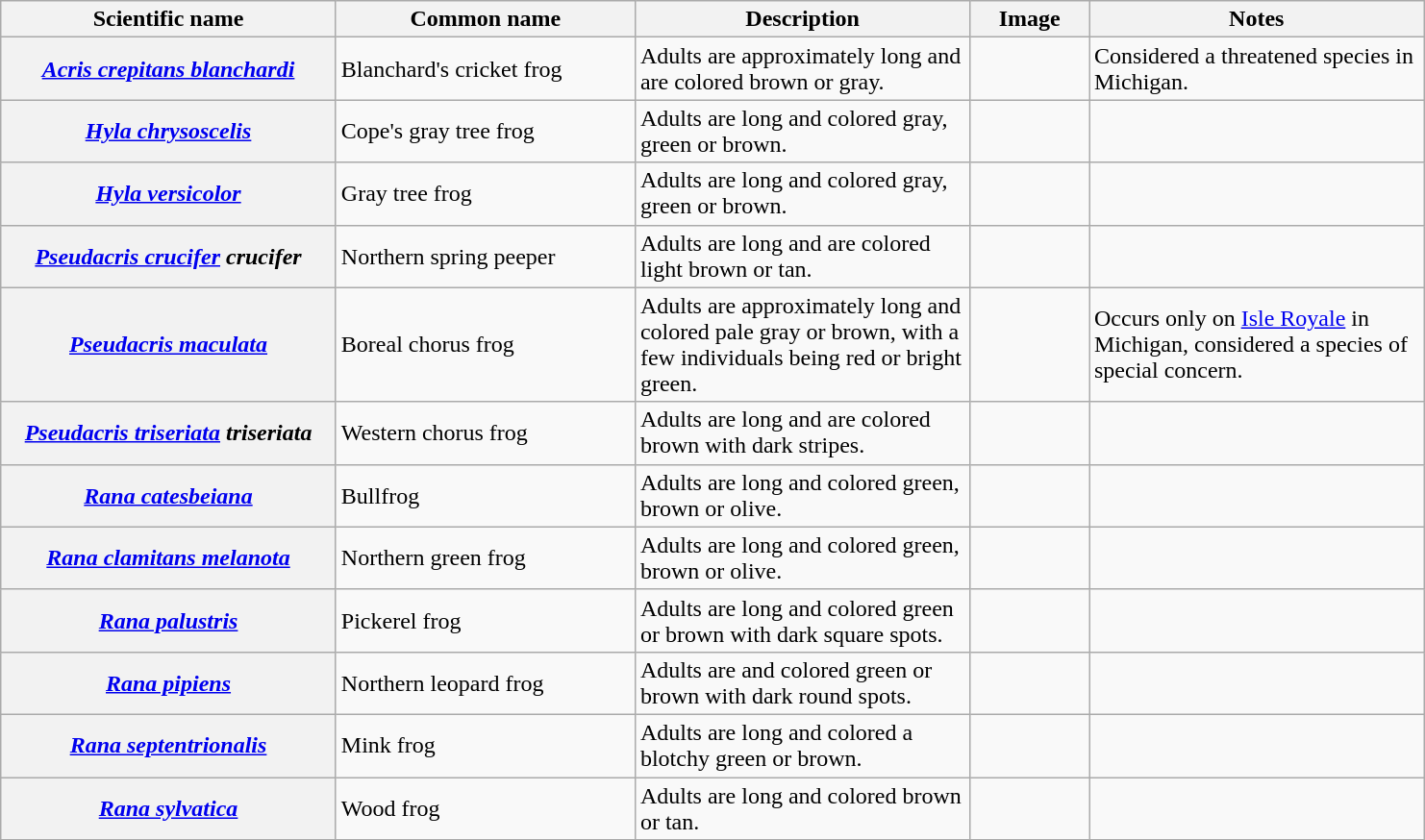<table class="wikitable sortable plainrowheaders">
<tr>
<th scope="col" width="225">Scientific name</th>
<th scope="col" width="200">Common name</th>
<th scope="col" class="unsortable" width="225">Description</th>
<th scope="col" class="unsortable" width="75">Image</th>
<th scope="col" class="unsortable" width="225">Notes</th>
</tr>
<tr>
<th scope="row"><em><a href='#'>Acris crepitans blanchardi</a></em></th>
<td>Blanchard's cricket frog</td>
<td>Adults are approximately  long and are colored brown or gray.</td>
<td></td>
<td>Considered a threatened species in Michigan.</td>
</tr>
<tr>
<th scope="row"><em><a href='#'>Hyla chrysoscelis</a></em></th>
<td>Cope's gray tree frog</td>
<td>Adults are  long and colored gray, green or brown.</td>
<td></td>
<td></td>
</tr>
<tr>
<th scope="row"><em><a href='#'>Hyla versicolor</a></em></th>
<td>Gray tree frog</td>
<td>Adults are  long and colored gray, green or brown.</td>
<td></td>
<td></td>
</tr>
<tr>
<th scope="row"><em><a href='#'>Pseudacris crucifer</a> crucifer</em></th>
<td>Northern spring peeper</td>
<td>Adults are  long and are colored light brown or tan.</td>
<td></td>
<td></td>
</tr>
<tr>
<th scope="row"><em><a href='#'>Pseudacris maculata</a></em></th>
<td>Boreal chorus frog</td>
<td>Adults are approximately  long and colored pale gray or brown, with a few individuals being red or bright green.</td>
<td></td>
<td>Occurs only on <a href='#'>Isle Royale</a> in Michigan, considered a species of special concern.</td>
</tr>
<tr>
<th scope="row"><em><a href='#'>Pseudacris triseriata</a> triseriata</em></th>
<td>Western chorus frog</td>
<td>Adults are  long and are colored brown with dark stripes.</td>
<td></td>
<td></td>
</tr>
<tr>
<th scope="row"><em><a href='#'>Rana catesbeiana</a></em></th>
<td>Bullfrog</td>
<td>Adults are  long and colored green, brown or olive.</td>
<td></td>
<td></td>
</tr>
<tr>
<th scope="row"><em><a href='#'>Rana clamitans melanota</a></em></th>
<td>Northern green frog</td>
<td>Adults are  long and colored green, brown or olive.</td>
<td></td>
<td></td>
</tr>
<tr>
<th scope="row"><em><a href='#'>Rana palustris</a></em></th>
<td>Pickerel frog</td>
<td>Adults are  long and colored green or brown with dark square spots.</td>
<td></td>
<td></td>
</tr>
<tr>
<th scope="row"><em><a href='#'>Rana pipiens</a></em></th>
<td>Northern leopard frog</td>
<td>Adults are  and colored green or brown with dark round spots.</td>
<td></td>
<td></td>
</tr>
<tr>
<th scope="row"><em><a href='#'>Rana septentrionalis</a></em></th>
<td>Mink frog</td>
<td>Adults are  long and colored a blotchy green or brown.</td>
<td></td>
<td></td>
</tr>
<tr>
<th scope="row"><em><a href='#'>Rana sylvatica</a></em></th>
<td>Wood frog</td>
<td>Adults are  long and colored brown or tan.</td>
<td></td>
<td></td>
</tr>
<tr>
</tr>
</table>
